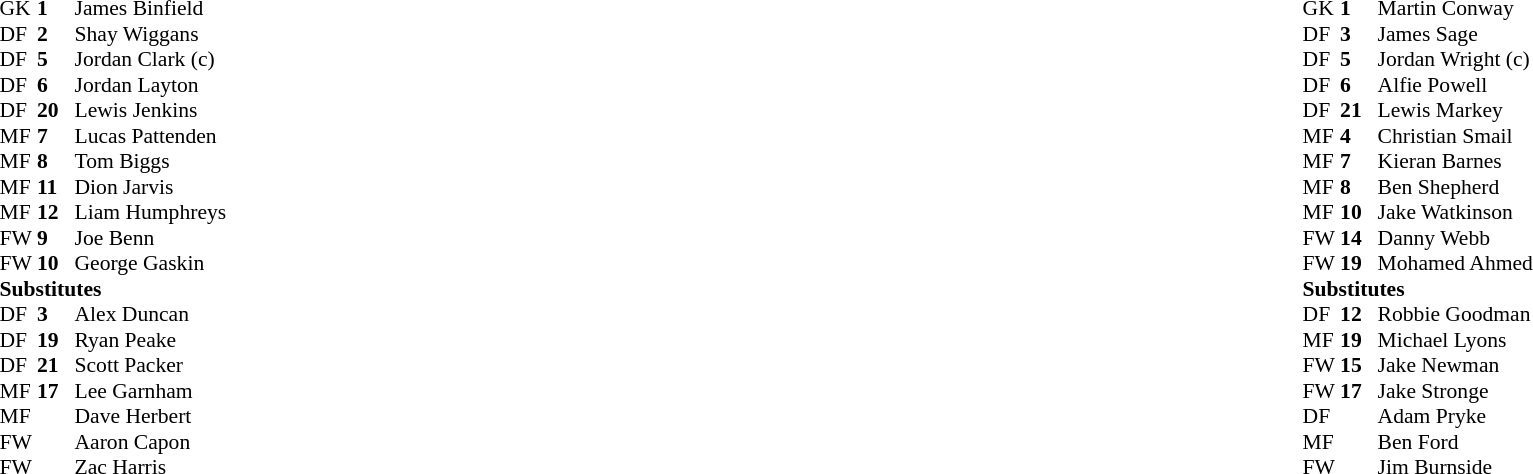<table width="100%">
<tr>
<td valign="top" width="50%"><br><table style="font-size: 90%" cellspacing="0" cellpadding="0">
<tr>
<th width=25></th>
<th width=25></th>
</tr>
<tr>
<td>GK</td>
<td><strong>1</strong></td>
<td>James Binfield</td>
</tr>
<tr>
<td>DF</td>
<td><strong>2</strong></td>
<td>Shay Wiggans</td>
</tr>
<tr>
<td>DF</td>
<td><strong>5</strong></td>
<td>Jordan Clark (c)</td>
</tr>
<tr>
<td>DF</td>
<td><strong>6</strong></td>
<td>Jordan Layton</td>
<td></td>
</tr>
<tr>
<td>DF</td>
<td><strong>20</strong></td>
<td>Lewis Jenkins</td>
</tr>
<tr>
<td>MF</td>
<td><strong>7</strong></td>
<td>Lucas Pattenden</td>
</tr>
<tr>
<td>MF</td>
<td><strong>8</strong></td>
<td>Tom Biggs</td>
</tr>
<tr>
<td>MF</td>
<td><strong>11</strong></td>
<td>Dion Jarvis</td>
</tr>
<tr>
<td>MF</td>
<td><strong>12</strong></td>
<td>Liam Humphreys</td>
<td></td>
</tr>
<tr>
<td>FW</td>
<td><strong>9</strong></td>
<td>Joe Benn</td>
</tr>
<tr>
<td>FW</td>
<td><strong>10</strong></td>
<td>George Gaskin</td>
<td></td>
</tr>
<tr>
<td colspan="3"><strong>Substitutes</strong></td>
</tr>
<tr>
<td>DF</td>
<td><strong>3</strong></td>
<td>Alex Duncan</td>
</tr>
<tr>
<td>DF</td>
<td><strong>19</strong></td>
<td>Ryan Peake</td>
</tr>
<tr>
<td>DF</td>
<td><strong>21</strong></td>
<td>Scott Packer</td>
</tr>
<tr>
<td>MF</td>
<td><strong>17</strong></td>
<td>Lee Garnham</td>
</tr>
<tr>
<td>MF</td>
<td></td>
<td>Dave Herbert</td>
<td></td>
</tr>
<tr>
<td>FW</td>
<td></td>
<td>Aaron Capon</td>
<td></td>
</tr>
<tr>
<td>FW</td>
<td></td>
<td>Zac Harris</td>
<td></td>
</tr>
</table>
</td>
<td></td>
<td valign="top" width="100%"><br><table style="font-size: 90%" cellspacing="0" cellpadding="0" align=center>
<tr>
<th width=25></th>
<th width=25></th>
</tr>
<tr>
<td>GK</td>
<td><strong>1</strong></td>
<td>Martin Conway</td>
</tr>
<tr>
<td>DF</td>
<td><strong>3</strong></td>
<td>James Sage</td>
</tr>
<tr>
<td>DF</td>
<td><strong>5</strong></td>
<td>Jordan Wright (c)</td>
<td></td>
</tr>
<tr>
<td>DF</td>
<td><strong>6</strong></td>
<td>Alfie Powell</td>
</tr>
<tr>
<td>DF</td>
<td><strong>21</strong></td>
<td>Lewis Markey</td>
</tr>
<tr>
<td>MF</td>
<td><strong>4</strong></td>
<td>Christian Smail</td>
</tr>
<tr>
<td>MF</td>
<td><strong>7</strong></td>
<td>Kieran Barnes</td>
<td> </td>
</tr>
<tr>
<td>MF</td>
<td><strong>8</strong></td>
<td>Ben Shepherd</td>
<td></td>
</tr>
<tr>
<td>MF</td>
<td><strong>10</strong></td>
<td>Jake Watkinson</td>
<td></td>
</tr>
<tr>
<td>FW</td>
<td><strong>14</strong></td>
<td>Danny Webb</td>
</tr>
<tr>
<td>FW</td>
<td><strong>19</strong></td>
<td>Mohamed Ahmed</td>
</tr>
<tr>
<td colspan="3"><strong>Substitutes</strong></td>
</tr>
<tr>
<td>DF</td>
<td><strong>12</strong></td>
<td>Robbie Goodman</td>
</tr>
<tr>
<td>MF</td>
<td><strong>19</strong></td>
<td>Michael Lyons</td>
</tr>
<tr>
<td>FW</td>
<td><strong>15</strong></td>
<td>Jake Newman</td>
</tr>
<tr>
<td>FW</td>
<td><strong>17</strong></td>
<td>Jake Stronge</td>
</tr>
<tr>
<td>DF</td>
<td></td>
<td>Adam Pryke</td>
<td></td>
</tr>
<tr>
<td>MF</td>
<td></td>
<td>Ben Ford</td>
<td></td>
</tr>
<tr>
<td>FW</td>
<td></td>
<td>Jim Burnside</td>
<td></td>
</tr>
</table>
</td>
</tr>
</table>
